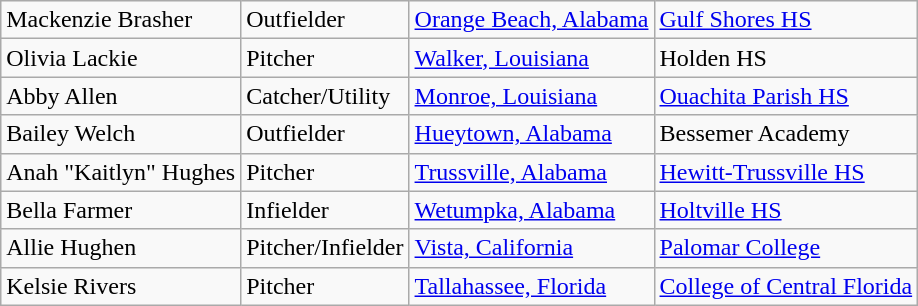<table class="wikitable">
<tr>
<td>Mackenzie Brasher</td>
<td>Outfielder</td>
<td><a href='#'>Orange Beach, Alabama</a></td>
<td><a href='#'>Gulf Shores HS</a></td>
</tr>
<tr>
<td>Olivia Lackie</td>
<td>Pitcher</td>
<td><a href='#'>Walker, Louisiana</a></td>
<td>Holden HS</td>
</tr>
<tr>
<td>Abby Allen</td>
<td>Catcher/Utility</td>
<td><a href='#'>Monroe, Louisiana</a></td>
<td><a href='#'>Ouachita Parish HS</a></td>
</tr>
<tr>
<td>Bailey Welch</td>
<td>Outfielder</td>
<td><a href='#'>Hueytown, Alabama</a></td>
<td>Bessemer Academy</td>
</tr>
<tr>
<td>Anah "Kaitlyn" Hughes</td>
<td>Pitcher</td>
<td><a href='#'>Trussville, Alabama</a></td>
<td><a href='#'>Hewitt-Trussville HS</a></td>
</tr>
<tr>
<td>Bella Farmer</td>
<td>Infielder</td>
<td><a href='#'>Wetumpka, Alabama</a></td>
<td><a href='#'>Holtville HS</a></td>
</tr>
<tr>
<td>Allie Hughen</td>
<td>Pitcher/Infielder</td>
<td><a href='#'>Vista, California</a></td>
<td><a href='#'>Palomar College</a></td>
</tr>
<tr>
<td>Kelsie Rivers</td>
<td>Pitcher</td>
<td><a href='#'>Tallahassee, Florida</a></td>
<td><a href='#'>College of Central Florida</a></td>
</tr>
</table>
